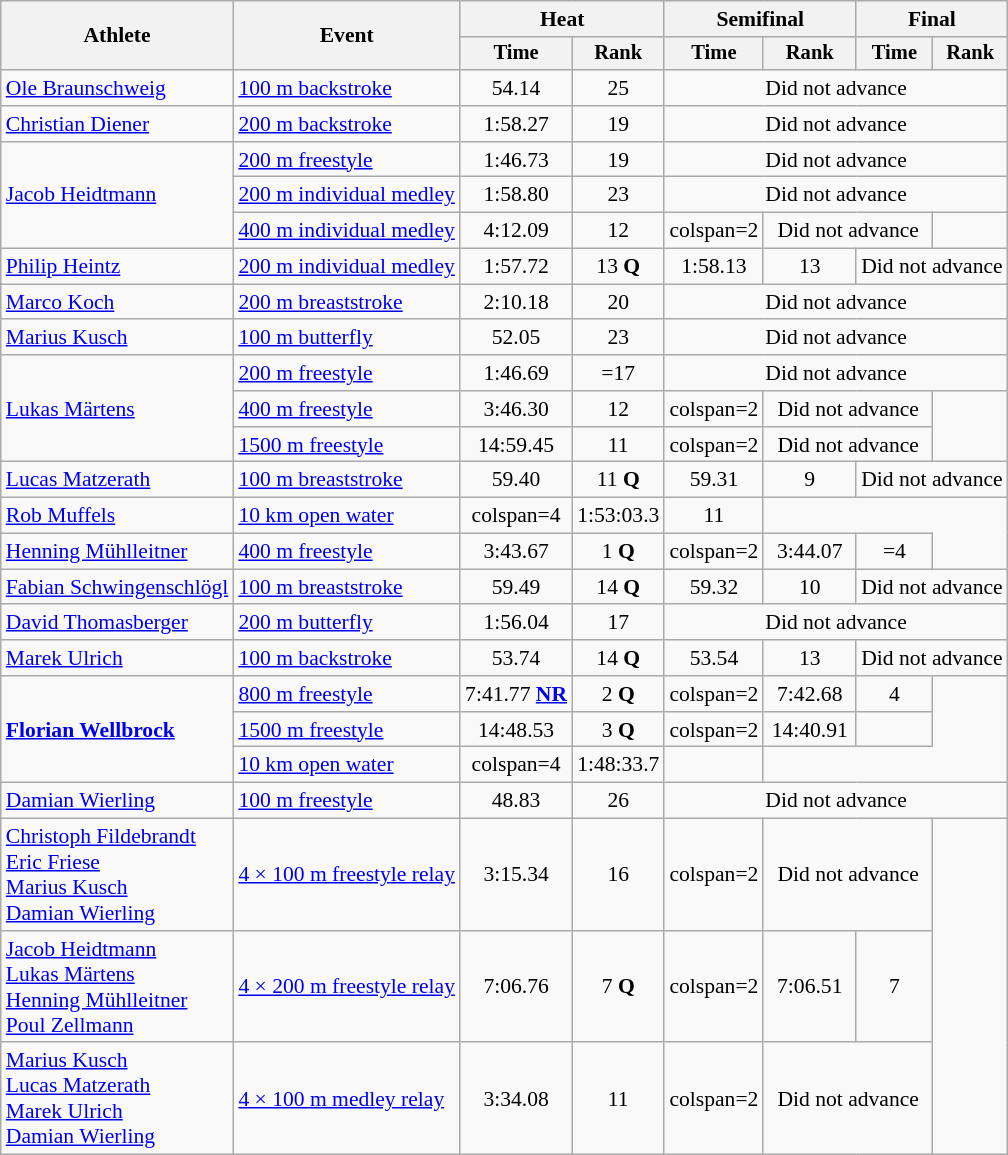<table class=wikitable style="font-size:90%">
<tr>
<th rowspan="2">Athlete</th>
<th rowspan="2">Event</th>
<th colspan="2">Heat</th>
<th colspan="2">Semifinal</th>
<th colspan="2">Final</th>
</tr>
<tr style="font-size:95%">
<th>Time</th>
<th>Rank</th>
<th>Time</th>
<th>Rank</th>
<th>Time</th>
<th>Rank</th>
</tr>
<tr align=center>
<td align=left><a href='#'>Ole Braunschweig</a></td>
<td align=left><a href='#'>100 m backstroke</a></td>
<td>54.14</td>
<td>25</td>
<td colspan="4">Did not advance</td>
</tr>
<tr align=center>
<td align=left><a href='#'>Christian Diener</a></td>
<td align=left><a href='#'>200 m backstroke</a></td>
<td>1:58.27</td>
<td>19</td>
<td colspan="4">Did not advance</td>
</tr>
<tr align=center>
<td align=left rowspan=3><a href='#'>Jacob Heidtmann</a></td>
<td align=left><a href='#'>200 m freestyle</a></td>
<td>1:46.73</td>
<td>19</td>
<td colspan="4">Did not advance</td>
</tr>
<tr align=center>
<td align=left><a href='#'>200 m individual medley</a></td>
<td>1:58.80</td>
<td>23</td>
<td colspan="4">Did not advance</td>
</tr>
<tr align=center>
<td align=left><a href='#'>400 m individual medley</a></td>
<td>4:12.09</td>
<td>12</td>
<td>colspan=2 </td>
<td colspan="2">Did not advance</td>
</tr>
<tr align=center>
<td align=left><a href='#'>Philip Heintz</a></td>
<td align=left><a href='#'>200 m individual medley</a></td>
<td>1:57.72</td>
<td>13 <strong>Q</strong></td>
<td>1:58.13</td>
<td>13</td>
<td colspan="2">Did not advance</td>
</tr>
<tr align=center>
<td align=left><a href='#'>Marco Koch</a></td>
<td align=left><a href='#'>200 m breaststroke</a></td>
<td>2:10.18</td>
<td>20</td>
<td colspan="4">Did not advance</td>
</tr>
<tr align=center>
<td align=left><a href='#'>Marius Kusch</a></td>
<td align=left><a href='#'>100 m butterfly</a></td>
<td>52.05</td>
<td>23</td>
<td colspan="4">Did not advance</td>
</tr>
<tr align=center>
<td align=left rowspan=3><a href='#'>Lukas Märtens</a></td>
<td align=left><a href='#'>200 m freestyle</a></td>
<td>1:46.69</td>
<td>=17</td>
<td colspan="4">Did not advance</td>
</tr>
<tr align=center>
<td align=left><a href='#'>400 m freestyle</a></td>
<td>3:46.30</td>
<td>12</td>
<td>colspan=2 </td>
<td colspan="2">Did not advance</td>
</tr>
<tr align=center>
<td align=left><a href='#'>1500 m freestyle</a></td>
<td>14:59.45</td>
<td>11</td>
<td>colspan=2 </td>
<td colspan="2">Did not advance</td>
</tr>
<tr align=center>
<td align=left><a href='#'>Lucas Matzerath</a></td>
<td align=left><a href='#'>100 m breaststroke</a></td>
<td>59.40</td>
<td>11 <strong>Q</strong></td>
<td>59.31</td>
<td>9</td>
<td colspan="2">Did not advance</td>
</tr>
<tr align=center>
<td align=left><a href='#'>Rob Muffels</a></td>
<td align=left><a href='#'>10 km open water</a></td>
<td>colspan=4 </td>
<td>1:53:03.3</td>
<td>11</td>
</tr>
<tr align=center>
<td align=left><a href='#'>Henning Mühlleitner</a></td>
<td align=left><a href='#'>400 m freestyle</a></td>
<td>3:43.67</td>
<td>1 <strong>Q</strong></td>
<td>colspan=2 </td>
<td>3:44.07</td>
<td>=4</td>
</tr>
<tr align=center>
<td align=left><a href='#'>Fabian Schwingenschlögl</a></td>
<td align=left><a href='#'>100 m breaststroke</a></td>
<td>59.49</td>
<td>14 <strong>Q</strong></td>
<td>59.32</td>
<td>10</td>
<td colspan="2">Did not advance</td>
</tr>
<tr align=center>
<td align=left><a href='#'>David Thomasberger</a></td>
<td align=left><a href='#'>200 m butterfly</a></td>
<td>1:56.04</td>
<td>17</td>
<td colspan="4">Did not advance</td>
</tr>
<tr align=center>
<td align=left><a href='#'>Marek Ulrich</a></td>
<td align=left><a href='#'>100 m backstroke</a></td>
<td>53.74</td>
<td>14 <strong>Q</strong></td>
<td>53.54</td>
<td>13</td>
<td colspan="2">Did not advance</td>
</tr>
<tr align=center>
<td align=left rowspan=3><strong><a href='#'>Florian Wellbrock</a></strong></td>
<td align=left><a href='#'>800 m freestyle</a></td>
<td>7:41.77 <strong><a href='#'>NR</a></strong></td>
<td>2 <strong>Q</strong></td>
<td>colspan=2 </td>
<td>7:42.68</td>
<td>4</td>
</tr>
<tr align=center>
<td align=left><a href='#'>1500 m freestyle</a></td>
<td>14:48.53</td>
<td>3 <strong>Q</strong></td>
<td>colspan=2 </td>
<td>14:40.91</td>
<td></td>
</tr>
<tr align=center>
<td align=left><a href='#'>10 km open water</a></td>
<td>colspan=4 </td>
<td>1:48:33.7</td>
<td></td>
</tr>
<tr align=center>
<td align=left><a href='#'>Damian Wierling</a></td>
<td align=left><a href='#'>100 m freestyle</a></td>
<td>48.83</td>
<td>26</td>
<td colspan="4">Did not advance</td>
</tr>
<tr align=center>
<td align=left><a href='#'>Christoph Fildebrandt</a><br><a href='#'>Eric Friese</a><br><a href='#'>Marius Kusch</a><br><a href='#'>Damian Wierling</a></td>
<td align=left><a href='#'>4 × 100 m freestyle relay</a></td>
<td>3:15.34</td>
<td>16</td>
<td>colspan=2 </td>
<td colspan="2">Did not advance</td>
</tr>
<tr align=center>
<td align=left><a href='#'>Jacob Heidtmann</a><br><a href='#'>Lukas Märtens</a><br><a href='#'>Henning Mühlleitner</a><br><a href='#'>Poul Zellmann</a></td>
<td align=left><a href='#'>4 × 200 m freestyle relay</a></td>
<td>7:06.76</td>
<td>7 <strong>Q</strong></td>
<td>colspan=2 </td>
<td>7:06.51</td>
<td>7</td>
</tr>
<tr align=center>
<td align=left><a href='#'>Marius Kusch</a><br><a href='#'>Lucas Matzerath</a><br><a href='#'>Marek Ulrich</a><br><a href='#'>Damian Wierling</a></td>
<td align=left><a href='#'>4 × 100 m medley relay</a></td>
<td>3:34.08</td>
<td>11</td>
<td>colspan=2 </td>
<td colspan="2">Did not advance</td>
</tr>
</table>
